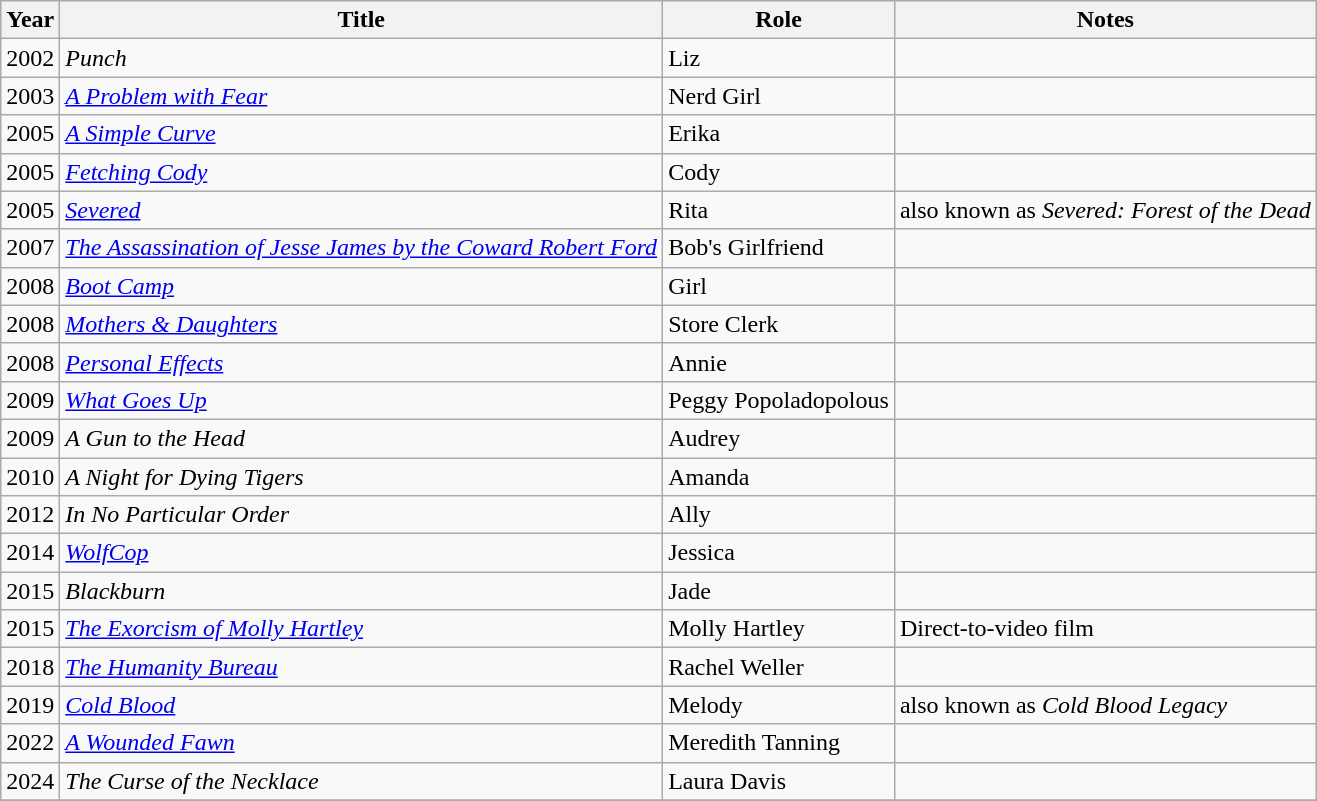<table class="wikitable sortable">
<tr>
<th>Year</th>
<th>Title</th>
<th>Role</th>
<th class="unsortable">Notes</th>
</tr>
<tr>
<td>2002</td>
<td><em>Punch</em></td>
<td>Liz</td>
<td></td>
</tr>
<tr>
<td>2003</td>
<td data-sort-value="Problem with Fear, A"><em><a href='#'>A Problem with Fear</a></em></td>
<td>Nerd Girl</td>
<td></td>
</tr>
<tr>
<td>2005</td>
<td data-sort-value="Simple Curve, A"><em><a href='#'>A Simple Curve</a></em></td>
<td>Erika</td>
<td></td>
</tr>
<tr>
<td>2005</td>
<td><em><a href='#'>Fetching Cody</a></em></td>
<td>Cody</td>
<td></td>
</tr>
<tr>
<td>2005</td>
<td><em><a href='#'>Severed</a></em></td>
<td>Rita</td>
<td>also known as <em>Severed: Forest of the Dead</em></td>
</tr>
<tr>
<td>2007</td>
<td data-sort-value="Assassination of Jesse James by the Coward Robert Ford, The"><em><a href='#'>The Assassination of Jesse James by the Coward Robert Ford</a></em></td>
<td>Bob's Girlfriend</td>
<td></td>
</tr>
<tr>
<td>2008</td>
<td><em><a href='#'>Boot Camp</a></em></td>
<td>Girl</td>
<td></td>
</tr>
<tr>
<td>2008</td>
<td><em><a href='#'>Mothers & Daughters</a></em></td>
<td>Store Clerk</td>
<td></td>
</tr>
<tr>
<td>2008</td>
<td><em><a href='#'>Personal Effects</a></em></td>
<td>Annie</td>
<td></td>
</tr>
<tr>
<td>2009</td>
<td><em><a href='#'>What Goes Up</a></em></td>
<td>Peggy Popoladopolous</td>
<td></td>
</tr>
<tr>
<td>2009</td>
<td data-sort-value="Gun to the Head, A"><em>A Gun to the Head</em></td>
<td>Audrey</td>
<td></td>
</tr>
<tr>
<td>2010</td>
<td data-sort-value="Night for Dying Tigers, A"><em>A Night for Dying Tigers</em></td>
<td>Amanda</td>
<td></td>
</tr>
<tr>
<td>2012</td>
<td><em>In No Particular Order</em></td>
<td>Ally</td>
<td></td>
</tr>
<tr>
<td>2014</td>
<td><em><a href='#'>WolfCop</a></em></td>
<td>Jessica</td>
<td></td>
</tr>
<tr>
<td>2015</td>
<td><em>Blackburn</em></td>
<td>Jade</td>
<td></td>
</tr>
<tr>
<td>2015</td>
<td data-sort-value="Exorcism of Molly Hartley, The"><em><a href='#'>The Exorcism of Molly Hartley</a></em></td>
<td>Molly Hartley</td>
<td>Direct-to-video film</td>
</tr>
<tr>
<td>2018</td>
<td data-sort-value="Humanity Bureau, The"><em><a href='#'>The Humanity Bureau</a></em></td>
<td>Rachel Weller</td>
<td></td>
</tr>
<tr>
<td>2019</td>
<td><em><a href='#'>Cold Blood</a></em></td>
<td>Melody</td>
<td>also known as <em>Cold Blood Legacy</em></td>
</tr>
<tr>
<td>2022</td>
<td data-sort-value="Wounded Fawn, A"><em><a href='#'>A Wounded Fawn</a></em></td>
<td>Meredith Tanning</td>
<td></td>
</tr>
<tr>
<td>2024</td>
<td><em>The Curse of the Necklace</em></td>
<td>Laura Davis</td>
<td></td>
</tr>
<tr>
</tr>
</table>
